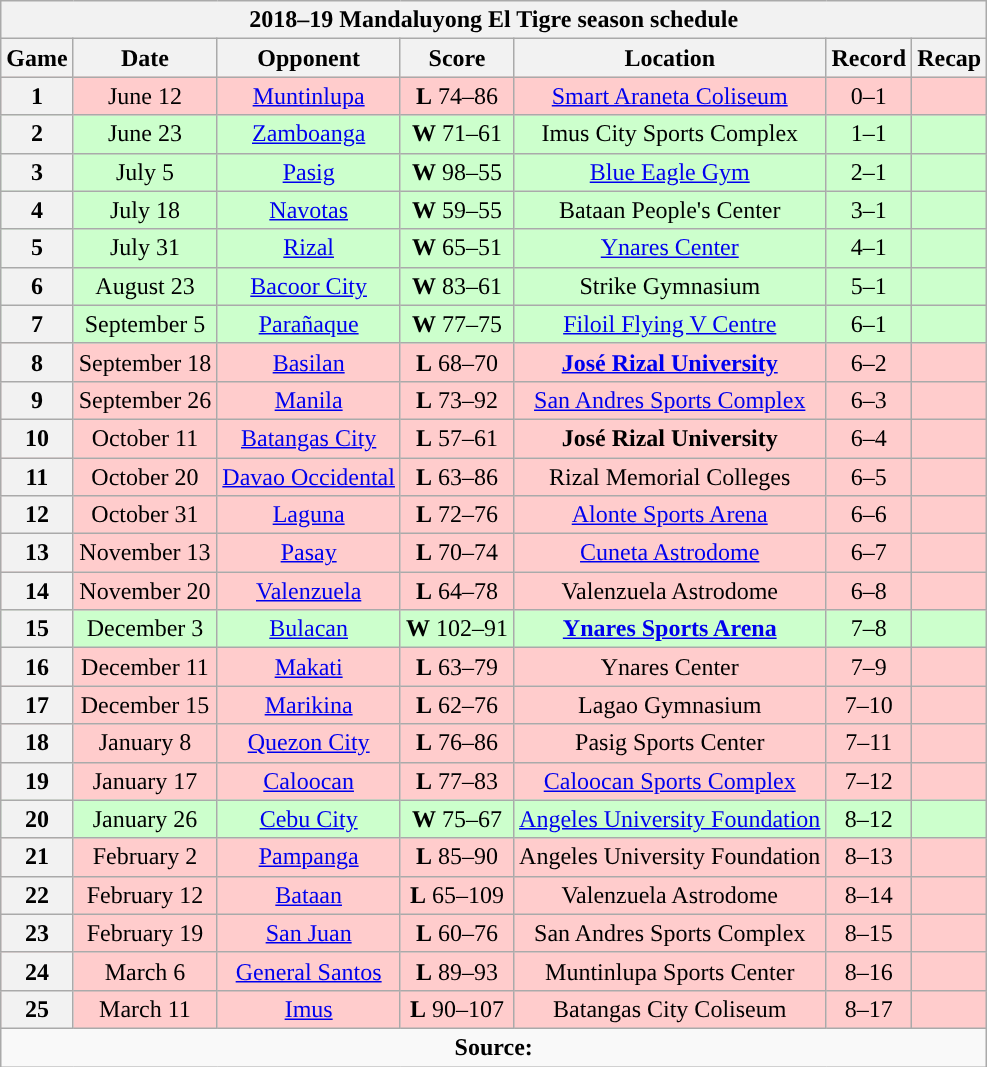<table class="wikitable" style="text-align:center">
<tr>
<th colspan=7>2018–19 Mandaluyong El Tigre season schedule</th>
</tr>
<tr>
<th>Game</th>
<th>Date</th>
<th>Opponent</th>
<th>Score</th>
<th>Location</th>
<th>Record</th>
<th>Recap<br></th>
</tr>
<tr style="background:#fcc">
<th>1</th>
<td>June 12</td>
<td><a href='#'>Muntinlupa</a></td>
<td><strong>L</strong> 74–86</td>
<td><a href='#'>Smart Araneta Coliseum</a></td>
<td>0–1</td>
<td></td>
</tr>
<tr style="background:#cfc">
<th>2</th>
<td>June 23</td>
<td><a href='#'>Zamboanga</a></td>
<td><strong>W</strong> 71–61</td>
<td>Imus City Sports Complex</td>
<td>1–1</td>
<td></td>
</tr>
<tr style="background:#cfc">
<th>3</th>
<td>July 5</td>
<td><a href='#'>Pasig</a></td>
<td><strong>W</strong> 98–55</td>
<td><a href='#'>Blue Eagle Gym</a></td>
<td>2–1</td>
<td></td>
</tr>
<tr style="background:#cfc">
<th>4</th>
<td>July 18</td>
<td><a href='#'>Navotas</a></td>
<td><strong>W</strong> 59–55</td>
<td>Bataan People's Center</td>
<td>3–1</td>
<td></td>
</tr>
<tr style="background:#cfc">
<th>5</th>
<td>July 31</td>
<td><a href='#'>Rizal</a></td>
<td><strong>W</strong> 65–51</td>
<td><a href='#'>Ynares Center</a></td>
<td>4–1</td>
<td></td>
</tr>
<tr style="background:#cfc">
<th>6</th>
<td>August 23</td>
<td><a href='#'>Bacoor City</a></td>
<td><strong>W</strong> 83–61</td>
<td>Strike Gymnasium</td>
<td>5–1</td>
<td></td>
</tr>
<tr style="background:#cfc">
<th>7</th>
<td>September 5</td>
<td><a href='#'>Parañaque</a></td>
<td><strong>W</strong> 77–75</td>
<td><a href='#'>Filoil Flying V Centre</a></td>
<td>6–1</td>
<td></td>
</tr>
<tr style="background:#fcc">
<th>8</th>
<td>September 18</td>
<td><a href='#'>Basilan</a></td>
<td><strong>L</strong> 68–70</td>
<td><strong><a href='#'>José Rizal University</a></strong></td>
<td>6–2</td>
<td></td>
</tr>
<tr style="background:#fcc">
<th>9</th>
<td>September 26</td>
<td><a href='#'>Manila</a></td>
<td><strong>L</strong> 73–92</td>
<td><a href='#'>San Andres Sports Complex</a></td>
<td>6–3</td>
<td><br></td>
</tr>
<tr style="background:#fcc">
<th>10</th>
<td>October 11</td>
<td><a href='#'>Batangas City</a></td>
<td><strong>L</strong> 57–61</td>
<td><strong>José Rizal University</strong></td>
<td>6–4</td>
<td></td>
</tr>
<tr style="background:#fcc">
<th>11</th>
<td>October 20</td>
<td><a href='#'>Davao Occidental</a></td>
<td><strong>L</strong> 63–86</td>
<td>Rizal Memorial Colleges</td>
<td>6–5</td>
<td></td>
</tr>
<tr style="background:#fcc">
<th>12</th>
<td>October 31</td>
<td><a href='#'>Laguna</a></td>
<td><strong>L</strong> 72–76</td>
<td><a href='#'>Alonte Sports Arena</a></td>
<td>6–6</td>
<td></td>
</tr>
<tr style="background:#fcc">
<th>13</th>
<td>November 13</td>
<td><a href='#'>Pasay</a></td>
<td><strong>L</strong> 70–74</td>
<td><a href='#'>Cuneta Astrodome</a></td>
<td>6–7</td>
<td></td>
</tr>
<tr style="background:#fcc">
<th>14</th>
<td>November 20</td>
<td><a href='#'>Valenzuela</a></td>
<td><strong>L</strong> 64–78</td>
<td>Valenzuela Astrodome</td>
<td>6–8</td>
<td></td>
</tr>
<tr style="background:#cfc">
<th>15</th>
<td>December 3</td>
<td><a href='#'>Bulacan</a></td>
<td><strong>W</strong> 102–91</td>
<td><strong><a href='#'>Ynares Sports Arena</a></strong></td>
<td>7–8</td>
<td></td>
</tr>
<tr style="background:#fcc">
<th>16</th>
<td>December 11</td>
<td><a href='#'>Makati</a></td>
<td><strong>L</strong> 63–79</td>
<td>Ynares Center</td>
<td>7–9</td>
<td></td>
</tr>
<tr style="background:#fcc">
<th>17</th>
<td>December 15</td>
<td><a href='#'>Marikina</a></td>
<td><strong>L</strong> 62–76</td>
<td>Lagao Gymnasium</td>
<td>7–10</td>
<td><br></td>
</tr>
<tr style="background:#fcc">
<th>18</th>
<td>January 8</td>
<td><a href='#'>Quezon City</a></td>
<td><strong>L</strong> 76–86</td>
<td>Pasig Sports Center</td>
<td>7–11</td>
<td></td>
</tr>
<tr style="background:#fcc">
<th>19</th>
<td>January 17</td>
<td><a href='#'>Caloocan</a></td>
<td><strong>L</strong> 77–83</td>
<td><a href='#'>Caloocan Sports Complex</a></td>
<td>7–12</td>
<td></td>
</tr>
<tr style="background:#cfc">
<th>20</th>
<td>January 26</td>
<td><a href='#'>Cebu City</a></td>
<td><strong>W</strong> 75–67</td>
<td><a href='#'>Angeles University Foundation</a></td>
<td>8–12</td>
<td></td>
</tr>
<tr style="background:#fcc">
<th>21</th>
<td>February 2</td>
<td><a href='#'>Pampanga</a></td>
<td><strong>L</strong> 85–90</td>
<td>Angeles University Foundation</td>
<td>8–13</td>
<td></td>
</tr>
<tr style="background:#fcc">
<th>22</th>
<td>February 12</td>
<td><a href='#'>Bataan</a></td>
<td><strong>L</strong> 65–109</td>
<td>Valenzuela Astrodome</td>
<td>8–14</td>
<td></td>
</tr>
<tr style="background:#fcc">
<th>23</th>
<td>February 19</td>
<td><a href='#'>San Juan</a></td>
<td><strong>L</strong> 60–76</td>
<td>San Andres Sports Complex</td>
<td>8–15</td>
<td></td>
</tr>
<tr style="background:#fcc">
<th>24</th>
<td>March 6</td>
<td><a href='#'>General Santos</a></td>
<td><strong>L</strong> 89–93</td>
<td>Muntinlupa Sports Center</td>
<td>8–16</td>
<td></td>
</tr>
<tr style="background:#fcc">
<th>25</th>
<td>March 11</td>
<td><a href='#'>Imus</a></td>
<td><strong>L</strong> 90–107</td>
<td>Batangas City Coliseum</td>
<td>8–17</td>
<td></td>
</tr>
<tr>
<td colspan=7 align=center><strong>Source: </strong></td>
</tr>
</table>
